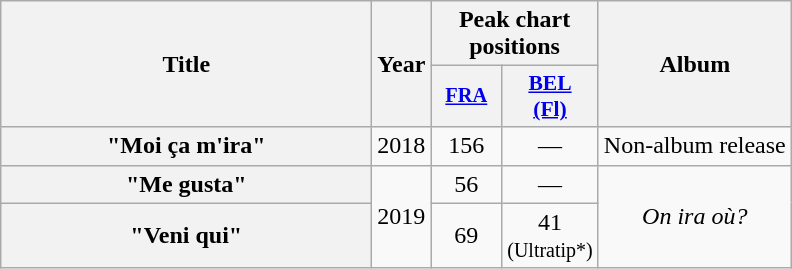<table class="wikitable plainrowheaders" style="text-align:center;">
<tr>
<th scope="col" rowspan="2" style="width:15em;">Title</th>
<th scope="col" rowspan="2" style="width:1em;">Year</th>
<th scope="col" colspan="2">Peak chart positions</th>
<th scope="col" rowspan="2">Album</th>
</tr>
<tr>
<th scope="col" style="width:3em;font-size:85%;"><a href='#'>FRA</a><br></th>
<th scope="col" style="width:2.5em;font-size:90%;"><a href='#'>BEL<br>(Fl)</a><br></th>
</tr>
<tr>
<th scope="row">"Moi ça m'ira"</th>
<td>2018</td>
<td>156</td>
<td>—</td>
<td>Non-album release</td>
</tr>
<tr>
<th scope="row">"Me gusta"</th>
<td rowspan=2>2019</td>
<td>56</td>
<td>—</td>
<td rowspan=2><em>On ira où?</em></td>
</tr>
<tr>
<th scope="row">"Veni qui"</th>
<td>69</td>
<td>41<br><small>(Ultratip*)</small></td>
</tr>
</table>
